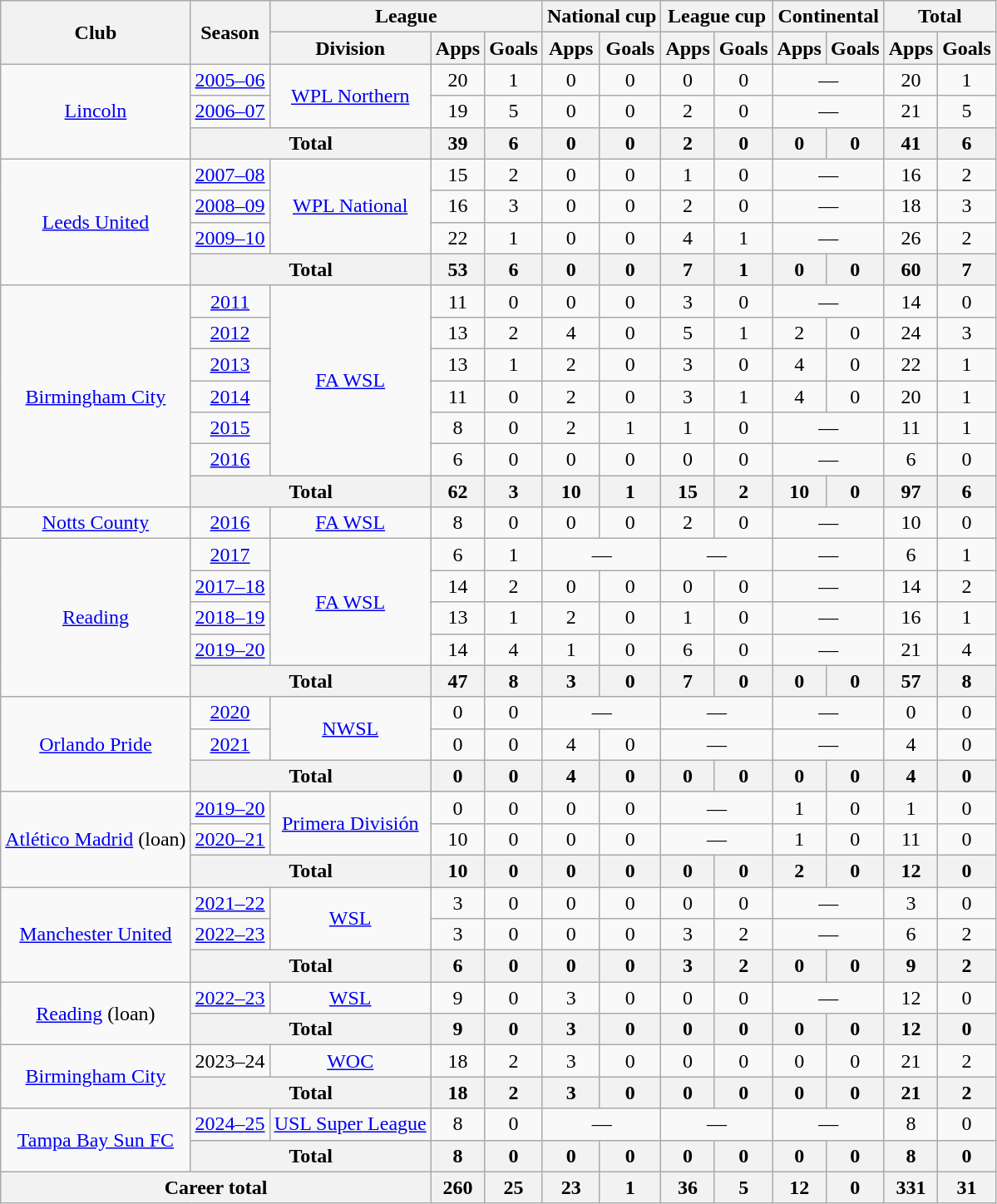<table class="wikitable" style="text-align:center">
<tr>
<th rowspan="2">Club</th>
<th rowspan="2">Season</th>
<th colspan="3">League</th>
<th colspan="2">National cup</th>
<th colspan="2">League cup</th>
<th colspan="2">Continental</th>
<th colspan="2">Total</th>
</tr>
<tr>
<th>Division</th>
<th>Apps</th>
<th>Goals</th>
<th>Apps</th>
<th>Goals</th>
<th>Apps</th>
<th>Goals</th>
<th>Apps</th>
<th>Goals</th>
<th>Apps</th>
<th>Goals</th>
</tr>
<tr>
<td rowspan="3"><a href='#'>Lincoln</a></td>
<td><a href='#'>2005–06</a></td>
<td rowspan="2"><a href='#'>WPL Northern</a></td>
<td>20</td>
<td>1</td>
<td>0</td>
<td>0</td>
<td>0</td>
<td>0</td>
<td colspan="2">—</td>
<td>20</td>
<td>1</td>
</tr>
<tr>
<td><a href='#'>2006–07</a></td>
<td>19</td>
<td>5</td>
<td>0</td>
<td>0</td>
<td>2</td>
<td>0</td>
<td colspan="2">—</td>
<td>21</td>
<td>5</td>
</tr>
<tr>
<th colspan="2">Total</th>
<th>39</th>
<th>6</th>
<th>0</th>
<th>0</th>
<th>2</th>
<th>0</th>
<th>0</th>
<th>0</th>
<th>41</th>
<th>6</th>
</tr>
<tr>
<td rowspan="4"><a href='#'>Leeds United</a></td>
<td><a href='#'>2007–08</a></td>
<td rowspan="3"><a href='#'>WPL National</a></td>
<td>15</td>
<td>2</td>
<td>0</td>
<td>0</td>
<td>1</td>
<td>0</td>
<td colspan="2">—</td>
<td>16</td>
<td>2</td>
</tr>
<tr>
<td><a href='#'>2008–09</a></td>
<td>16</td>
<td>3</td>
<td>0</td>
<td>0</td>
<td>2</td>
<td>0</td>
<td colspan="2">—</td>
<td>18</td>
<td>3</td>
</tr>
<tr>
<td><a href='#'>2009–10</a></td>
<td>22</td>
<td>1</td>
<td>0</td>
<td>0</td>
<td>4</td>
<td>1</td>
<td colspan="2">—</td>
<td>26</td>
<td>2</td>
</tr>
<tr>
<th colspan="2">Total</th>
<th>53</th>
<th>6</th>
<th>0</th>
<th>0</th>
<th>7</th>
<th>1</th>
<th>0</th>
<th>0</th>
<th>60</th>
<th>7</th>
</tr>
<tr>
<td rowspan="7"><a href='#'>Birmingham City</a></td>
<td><a href='#'>2011</a></td>
<td rowspan="6"><a href='#'>FA WSL</a></td>
<td>11</td>
<td>0</td>
<td>0</td>
<td>0</td>
<td>3</td>
<td>0</td>
<td colspan="2">—</td>
<td>14</td>
<td>0</td>
</tr>
<tr>
<td><a href='#'>2012</a></td>
<td>13</td>
<td>2</td>
<td>4</td>
<td>0</td>
<td>5</td>
<td>1</td>
<td>2</td>
<td>0</td>
<td>24</td>
<td>3</td>
</tr>
<tr>
<td><a href='#'>2013</a></td>
<td>13</td>
<td>1</td>
<td>2</td>
<td>0</td>
<td>3</td>
<td>0</td>
<td>4</td>
<td>0</td>
<td>22</td>
<td>1</td>
</tr>
<tr>
<td><a href='#'>2014</a></td>
<td>11</td>
<td>0</td>
<td>2</td>
<td>0</td>
<td>3</td>
<td>1</td>
<td>4</td>
<td>0</td>
<td>20</td>
<td>1</td>
</tr>
<tr>
<td><a href='#'>2015</a></td>
<td>8</td>
<td>0</td>
<td>2</td>
<td>1</td>
<td>1</td>
<td>0</td>
<td colspan="2">—</td>
<td>11</td>
<td>1</td>
</tr>
<tr>
<td><a href='#'>2016</a></td>
<td>6</td>
<td>0</td>
<td>0</td>
<td>0</td>
<td>0</td>
<td>0</td>
<td colspan="2">—</td>
<td>6</td>
<td>0</td>
</tr>
<tr>
<th colspan="2">Total</th>
<th>62</th>
<th>3</th>
<th>10</th>
<th>1</th>
<th>15</th>
<th>2</th>
<th>10</th>
<th>0</th>
<th>97</th>
<th>6</th>
</tr>
<tr>
<td><a href='#'>Notts County</a></td>
<td><a href='#'>2016</a></td>
<td><a href='#'>FA WSL</a></td>
<td>8</td>
<td>0</td>
<td>0</td>
<td>0</td>
<td>2</td>
<td>0</td>
<td colspan="2">—</td>
<td>10</td>
<td>0</td>
</tr>
<tr>
<td rowspan="5"><a href='#'>Reading</a></td>
<td><a href='#'>2017</a></td>
<td rowspan="4"><a href='#'>FA WSL</a></td>
<td>6</td>
<td>1</td>
<td colspan="2">—</td>
<td colspan="2">—</td>
<td colspan="2">—</td>
<td>6</td>
<td>1</td>
</tr>
<tr>
<td><a href='#'>2017–18</a></td>
<td>14</td>
<td>2</td>
<td>0</td>
<td>0</td>
<td>0</td>
<td>0</td>
<td colspan="2">—</td>
<td>14</td>
<td>2</td>
</tr>
<tr>
<td><a href='#'>2018–19</a></td>
<td>13</td>
<td>1</td>
<td>2</td>
<td>0</td>
<td>1</td>
<td>0</td>
<td colspan="2">—</td>
<td>16</td>
<td>1</td>
</tr>
<tr>
<td><a href='#'>2019–20</a></td>
<td>14</td>
<td>4</td>
<td>1</td>
<td>0</td>
<td>6</td>
<td>0</td>
<td colspan="2">—</td>
<td>21</td>
<td>4</td>
</tr>
<tr>
<th colspan="2">Total</th>
<th>47</th>
<th>8</th>
<th>3</th>
<th>0</th>
<th>7</th>
<th>0</th>
<th>0</th>
<th>0</th>
<th>57</th>
<th>8</th>
</tr>
<tr>
<td rowspan="3"><a href='#'>Orlando Pride</a></td>
<td><a href='#'>2020</a></td>
<td rowspan="2"><a href='#'>NWSL</a></td>
<td>0</td>
<td>0</td>
<td colspan="2">—</td>
<td colspan="2">—</td>
<td colspan="2">—</td>
<td>0</td>
<td>0</td>
</tr>
<tr>
<td><a href='#'>2021</a></td>
<td>0</td>
<td>0</td>
<td>4</td>
<td>0</td>
<td colspan="2">—</td>
<td colspan="2">—</td>
<td>4</td>
<td>0</td>
</tr>
<tr>
<th colspan="2">Total</th>
<th>0</th>
<th>0</th>
<th>4</th>
<th>0</th>
<th>0</th>
<th>0</th>
<th>0</th>
<th>0</th>
<th>4</th>
<th>0</th>
</tr>
<tr>
<td rowspan="3"><a href='#'>Atlético Madrid</a> (loan)</td>
<td><a href='#'>2019–20</a></td>
<td rowspan="2"><a href='#'>Primera División</a></td>
<td>0</td>
<td>0</td>
<td>0</td>
<td>0</td>
<td colspan="2">—</td>
<td>1</td>
<td>0</td>
<td>1</td>
<td>0</td>
</tr>
<tr>
<td><a href='#'>2020–21</a></td>
<td>10</td>
<td>0</td>
<td>0</td>
<td>0</td>
<td colspan="2">—</td>
<td>1</td>
<td>0</td>
<td>11</td>
<td>0</td>
</tr>
<tr>
<th colspan="2">Total</th>
<th>10</th>
<th>0</th>
<th>0</th>
<th>0</th>
<th>0</th>
<th>0</th>
<th>2</th>
<th>0</th>
<th>12</th>
<th>0</th>
</tr>
<tr>
<td rowspan="3"><a href='#'>Manchester United</a></td>
<td><a href='#'>2021–22</a></td>
<td rowspan="2"><a href='#'>WSL</a></td>
<td>3</td>
<td>0</td>
<td>0</td>
<td>0</td>
<td>0</td>
<td>0</td>
<td colspan="2">—</td>
<td>3</td>
<td>0</td>
</tr>
<tr>
<td><a href='#'>2022–23</a></td>
<td>3</td>
<td>0</td>
<td>0</td>
<td>0</td>
<td>3</td>
<td>2</td>
<td colspan="2">—</td>
<td>6</td>
<td>2</td>
</tr>
<tr>
<th colspan="2">Total</th>
<th>6</th>
<th>0</th>
<th>0</th>
<th>0</th>
<th>3</th>
<th>2</th>
<th>0</th>
<th>0</th>
<th>9</th>
<th>2</th>
</tr>
<tr>
<td rowspan="2"><a href='#'>Reading</a> (loan)</td>
<td><a href='#'>2022–23</a></td>
<td><a href='#'>WSL</a></td>
<td>9</td>
<td>0</td>
<td>3</td>
<td>0</td>
<td>0</td>
<td>0</td>
<td colspan="2">—</td>
<td>12</td>
<td>0</td>
</tr>
<tr>
<th colspan="2">Total</th>
<th>9</th>
<th>0</th>
<th>3</th>
<th>0</th>
<th>0</th>
<th>0</th>
<th>0</th>
<th>0</th>
<th>12</th>
<th>0</th>
</tr>
<tr>
<td rowspan="2"><a href='#'>Birmingham City</a></td>
<td>2023–24</td>
<td><a href='#'>WOC</a></td>
<td>18</td>
<td>2</td>
<td>3</td>
<td>0</td>
<td>0</td>
<td>0</td>
<td>0</td>
<td>0</td>
<td>21</td>
<td>2</td>
</tr>
<tr>
<th colspan="2">Total</th>
<th>18</th>
<th>2</th>
<th>3</th>
<th>0</th>
<th>0</th>
<th>0</th>
<th>0</th>
<th>0</th>
<th>21</th>
<th>2</th>
</tr>
<tr>
<td rowspan="2"><a href='#'>Tampa Bay Sun FC</a></td>
<td><a href='#'>2024–25</a></td>
<td><a href='#'>USL Super League</a></td>
<td>8</td>
<td>0</td>
<td colspan="2">—</td>
<td colspan="2">—</td>
<td colspan="2">—</td>
<td>8</td>
<td>0</td>
</tr>
<tr>
<th colspan="2">Total</th>
<th>8</th>
<th>0</th>
<th>0</th>
<th>0</th>
<th>0</th>
<th>0</th>
<th>0</th>
<th>0</th>
<th>8</th>
<th>0</th>
</tr>
<tr>
<th colspan="3">Career total</th>
<th>260</th>
<th>25</th>
<th>23</th>
<th>1</th>
<th>36</th>
<th>5</th>
<th>12</th>
<th>0</th>
<th>331</th>
<th>31</th>
</tr>
</table>
